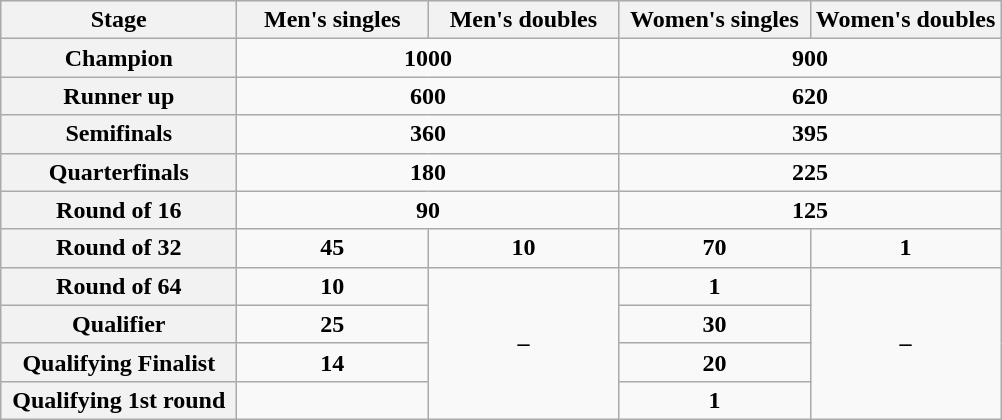<table class="wikitable">
<tr style="background:#d1e4fd;">
<th style="width:150px;">Stage</th>
<th style="width:120px;">Men's singles</th>
<th style="width:120px;">Men's doubles</th>
<th style="width:120px;">Women's singles</th>
<th style="width:120px;">Women's doubles</th>
</tr>
<tr style="text-align:center;">
<th>Champion</th>
<td colspan=2><strong>1000</strong></td>
<td colspan=2><strong>900</strong></td>
</tr>
<tr style="text-align:center;">
<th>Runner up</th>
<td colspan=2><strong>600</strong></td>
<td colspan=2><strong>620</strong></td>
</tr>
<tr style="text-align:center;">
<th>Semifinals</th>
<td colspan=2><strong>360</strong></td>
<td colspan=2><strong>395</strong></td>
</tr>
<tr style="text-align:center;">
<th>Quarterfinals</th>
<td colspan=2><strong>180</strong></td>
<td colspan=2><strong>225</strong></td>
</tr>
<tr style="text-align:center;">
<th>Round of 16</th>
<td colspan=2><strong>90</strong></td>
<td colspan=2><strong>125</strong></td>
</tr>
<tr style="text-align:center;">
<th>Round of 32</th>
<td><strong>45</strong></td>
<td><strong>10</strong></td>
<td><strong>70</strong></td>
<td><strong>1</strong></td>
</tr>
<tr style="text-align:center;">
<th>Round of 64</th>
<td><strong>10</strong></td>
<td rowspan=5><strong>–</strong></td>
<td><strong>1</strong></td>
<td rowspan=5><strong>–</strong></td>
</tr>
<tr style="text-align:center;">
<th>Qualifier</th>
<td><strong>25</strong></td>
<td><strong>30</strong></td>
</tr>
<tr style="text-align:center;">
<th>Qualifying Finalist</th>
<td><strong>14</strong></td>
<td><strong>20</strong></td>
</tr>
<tr style="text-align:center;">
<th>Qualifying 1st round</th>
<td></td>
<td><strong>1</strong></td>
</tr>
</table>
